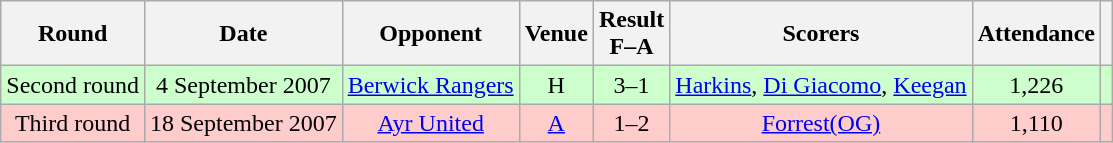<table class="wikitable sortable" style="text-align:center;">
<tr>
<th>Round</th>
<th>Date</th>
<th>Opponent</th>
<th>Venue</th>
<th>Result<br>F–A</th>
<th class=unsortable>Scorers</th>
<th>Attendance</th>
<th></th>
</tr>
<tr bgcolor="#CCFFCC">
<td>Second round</td>
<td>4 September 2007</td>
<td><a href='#'>Berwick Rangers</a></td>
<td>H</td>
<td>3–1</td>
<td><a href='#'>Harkins</a>, <a href='#'>Di Giacomo</a>, <a href='#'>Keegan</a></td>
<td>1,226</td>
<td></td>
</tr>
<tr bgcolor="#FFCCCC">
<td>Third round</td>
<td>18 September 2007</td>
<td><a href='#'>Ayr United</a></td>
<td><a href='#'>A</a></td>
<td>1–2 </td>
<td><a href='#'>Forrest(OG)</a></td>
<td>1,110</td>
<td></td>
</tr>
</table>
